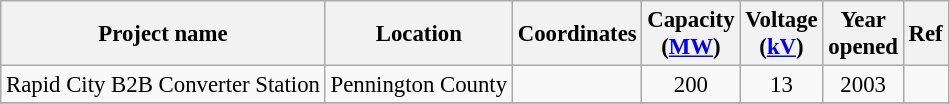<table class="wikitable sortable" style="font-size:95%; text-align:center;">
<tr>
<th>Project name</th>
<th>Location</th>
<th>Coordinates</th>
<th>Capacity<br>(<a href='#'>MW</a>)</th>
<th>Voltage<br>(<a href='#'>kV</a>)</th>
<th>Year<br>opened</th>
<th>Ref</th>
</tr>
<tr>
<td>Rapid City B2B Converter Station</td>
<td>Pennington County</td>
<td></td>
<td>200</td>
<td>13</td>
<td>2003</td>
<td></td>
</tr>
<tr>
</tr>
</table>
